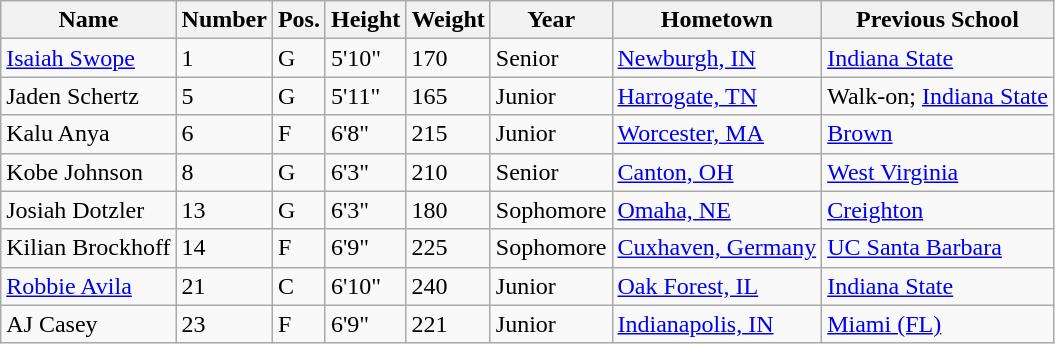<table class="wikitable sortable" border="1">
<tr>
<th>Name</th>
<th>Number</th>
<th>Pos.</th>
<th>Height</th>
<th>Weight</th>
<th>Year</th>
<th>Hometown</th>
<th class="unsortable">Previous School</th>
</tr>
<tr>
<td><a href='#'>Isaiah Swope</a></td>
<td>1</td>
<td>G</td>
<td>5'10"</td>
<td>170</td>
<td>Senior</td>
<td><a href='#'>Newburgh, IN</a></td>
<td><a href='#'>Indiana State</a></td>
</tr>
<tr>
<td>Jaden Schertz</td>
<td>5</td>
<td>G</td>
<td>5'11"</td>
<td>165</td>
<td>Junior</td>
<td><a href='#'>Harrogate, TN</a></td>
<td>Walk-on; <a href='#'>Indiana State</a></td>
</tr>
<tr>
<td>Kalu Anya</td>
<td>6</td>
<td>F</td>
<td>6'8"</td>
<td>215</td>
<td>Junior</td>
<td><a href='#'>Worcester, MA</a></td>
<td><a href='#'>Brown</a></td>
</tr>
<tr>
<td>Kobe Johnson</td>
<td>8</td>
<td>G</td>
<td>6'3"</td>
<td>210</td>
<td>Senior</td>
<td><a href='#'>Canton, OH</a></td>
<td><a href='#'>West Virginia</a></td>
</tr>
<tr>
<td>Josiah Dotzler</td>
<td>13</td>
<td>G</td>
<td>6'3"</td>
<td>180</td>
<td>Sophomore</td>
<td><a href='#'>Omaha, NE</a></td>
<td><a href='#'>Creighton</a></td>
</tr>
<tr>
<td>Kilian Brockhoff</td>
<td>14</td>
<td>F</td>
<td>6'9"</td>
<td>225</td>
<td>Sophomore</td>
<td><a href='#'>Cuxhaven, Germany</a></td>
<td><a href='#'>UC Santa Barbara</a></td>
</tr>
<tr>
<td><a href='#'>Robbie Avila</a></td>
<td>21</td>
<td>C</td>
<td>6'10"</td>
<td>240</td>
<td>Junior</td>
<td><a href='#'>Oak Forest, IL</a></td>
<td><a href='#'>Indiana State</a></td>
</tr>
<tr>
<td>AJ Casey</td>
<td>23</td>
<td>F</td>
<td>6'9"</td>
<td>221</td>
<td>Junior</td>
<td><a href='#'>Indianapolis, IN</a></td>
<td><a href='#'>Miami (FL)</a></td>
</tr>
</table>
